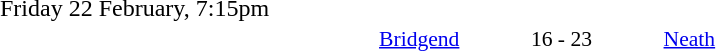<table style="width:70%;" cellspacing="1">
<tr>
<th width=35%></th>
<th width=15%></th>
<th></th>
</tr>
<tr>
<td>Friday 22 February, 7:15pm</td>
</tr>
<tr style=font-size:90%>
<td align=right><a href='#'>Bridgend</a></td>
<td align=center>16 - 23</td>
<td><a href='#'>Neath</a></td>
</tr>
</table>
